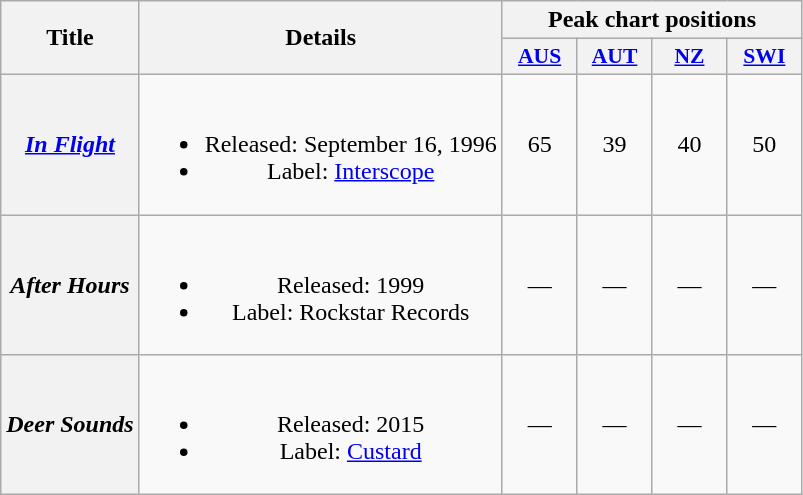<table class="wikitable plainrowheaders" style="text-align:center;">
<tr>
<th scope="col" rowspan="2">Title</th>
<th scope="col" rowspan="2">Details</th>
<th scope="col" colspan="4">Peak chart positions</th>
</tr>
<tr>
<th scope="col" style="width:3em;font-size:90%;"><a href='#'>AUS</a><br></th>
<th scope="col" style="width:3em;font-size:90%;"><a href='#'>AUT</a><br></th>
<th scope="col" style="width:3em;font-size:90%;"><a href='#'>NZ</a><br></th>
<th scope="col" style="width:3em;font-size:90%;"><a href='#'>SWI</a><br></th>
</tr>
<tr>
<th scope="row"><em><a href='#'>In Flight</a></em></th>
<td><br><ul><li>Released: September 16, 1996</li><li>Label: <a href='#'>Interscope</a></li></ul></td>
<td>65</td>
<td>39</td>
<td>40</td>
<td>50</td>
</tr>
<tr>
<th scope="row"><em>After Hours</em></th>
<td><br><ul><li>Released: 1999</li><li>Label: Rockstar Records</li></ul></td>
<td>—</td>
<td>—</td>
<td>—</td>
<td>—</td>
</tr>
<tr>
<th scope="row"><em>Deer Sounds</em><br></th>
<td><br><ul><li>Released: 2015</li><li>Label: <a href='#'>Custard</a></li></ul></td>
<td>—</td>
<td>—</td>
<td>—</td>
<td>—</td>
</tr>
</table>
